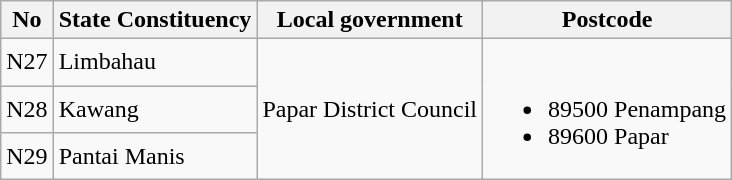<table class="wikitable">
<tr>
<th>No</th>
<th>State Constituency</th>
<th>Local government</th>
<th>Postcode</th>
</tr>
<tr>
<td>N27</td>
<td>Limbahau</td>
<td rowspan="3">Papar District Council</td>
<td rowspan="3"><br><ul><li>89500 Penampang</li><li>89600 Papar</li></ul></td>
</tr>
<tr>
<td>N28</td>
<td>Kawang</td>
</tr>
<tr>
<td>N29</td>
<td>Pantai Manis</td>
</tr>
</table>
